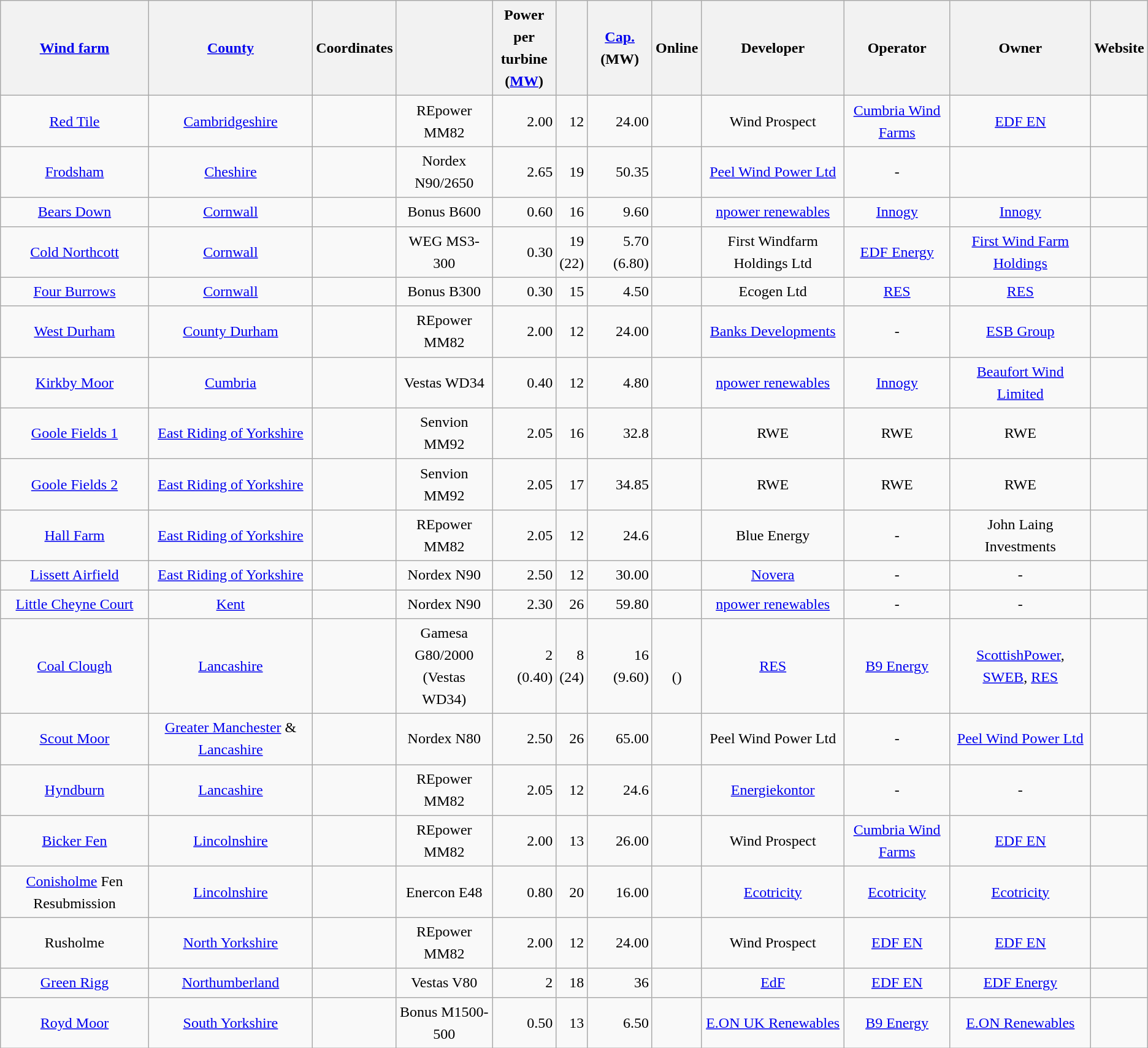<table class="wikitable sortable" style="font-size:100%;border:0px;text-align:center;line-height:150%;table-layout: fixed">
<tr>
<th scope="col"><a href='#'>Wind farm</a></th>
<th scope="col"><a href='#'>County</a></th>
<th scope="col" class="unsortable">Coordinates</th>
<th scope="col"></th>
<th>Power per<br>turbine<br>(<a href='#'>MW</a>)</th>
<th scope="col"></th>
<th scope="col"><a href='#'>Cap.</a> (MW)</th>
<th scope="col">Online</th>
<th scope="col">Developer</th>
<th scope="col">Operator</th>
<th scope="col">Owner</th>
<th scope="col" class="unsortable">Website</th>
</tr>
<tr>
<td><a href='#'>Red Tile</a></td>
<td><a href='#'>Cambridgeshire</a></td>
<td></td>
<td>REpower MM82</td>
<td style="text-align:right;">2.00</td>
<td style="text-align:right;">12</td>
<td style="text-align:right;">24.00</td>
<td></td>
<td>Wind Prospect</td>
<td><a href='#'>Cumbria Wind Farms</a></td>
<td><a href='#'>EDF EN</a></td>
<td></td>
</tr>
<tr>
<td><a href='#'>Frodsham</a></td>
<td><a href='#'>Cheshire</a></td>
<td></td>
<td>Nordex N90/2650</td>
<td style="text-align:right;">2.65</td>
<td style="text-align:right;">19</td>
<td style="text-align:right;">50.35</td>
<td></td>
<td><a href='#'>Peel Wind Power Ltd</a></td>
<td>-</td>
<td></td>
<td></td>
</tr>
<tr>
<td><a href='#'>Bears Down</a></td>
<td><a href='#'>Cornwall</a></td>
<td></td>
<td>Bonus B600</td>
<td style="text-align:right;">0.60</td>
<td style="text-align:right;">16</td>
<td style="text-align:right;">9.60</td>
<td></td>
<td><a href='#'>npower renewables</a></td>
<td><a href='#'>Innogy</a></td>
<td><a href='#'>Innogy</a></td>
<td></td>
</tr>
<tr>
<td><a href='#'>Cold Northcott</a></td>
<td><a href='#'>Cornwall</a></td>
<td></td>
<td>WEG MS3-300</td>
<td style="text-align:right;">0.30</td>
<td style="text-align:right;">19<br>(22)</td>
<td style="text-align:right;">5.70<br>(6.80)</td>
<td></td>
<td>First Windfarm Holdings Ltd</td>
<td><a href='#'>EDF Energy</a></td>
<td><a href='#'>First Wind Farm Holdings</a></td>
<td></td>
</tr>
<tr>
<td><a href='#'>Four Burrows</a></td>
<td><a href='#'>Cornwall</a></td>
<td></td>
<td>Bonus B300</td>
<td style="text-align:right;">0.30</td>
<td style="text-align:right;">15</td>
<td style="text-align:right;">4.50</td>
<td></td>
<td>Ecogen Ltd</td>
<td><a href='#'>RES</a></td>
<td><a href='#'>RES</a></td>
<td></td>
</tr>
<tr>
<td><a href='#'>West Durham</a></td>
<td><a href='#'>County Durham</a></td>
<td></td>
<td>REpower MM82</td>
<td style="text-align:right;">2.00</td>
<td style="text-align:right;">12</td>
<td style="text-align:right;">24.00</td>
<td></td>
<td><a href='#'>Banks Developments</a></td>
<td>-</td>
<td><a href='#'>ESB Group</a></td>
<td></td>
</tr>
<tr>
<td><a href='#'>Kirkby Moor</a></td>
<td><a href='#'>Cumbria</a></td>
<td></td>
<td>Vestas WD34</td>
<td style="text-align:right;">0.40</td>
<td style="text-align:right;">12</td>
<td style="text-align:right;">4.80</td>
<td></td>
<td><a href='#'>npower renewables</a></td>
<td><a href='#'>Innogy</a></td>
<td><a href='#'>Beaufort Wind Limited</a></td>
<td></td>
</tr>
<tr>
<td><a href='#'>Goole Fields 1</a></td>
<td><a href='#'>East Riding of Yorkshire</a></td>
<td></td>
<td>Senvion MM92</td>
<td style="text-align:right;">2.05</td>
<td style="text-align:right;">16</td>
<td style="text-align:right;">32.8</td>
<td></td>
<td>RWE</td>
<td>RWE</td>
<td>RWE</td>
<td></td>
</tr>
<tr>
<td><a href='#'>Goole Fields 2</a></td>
<td><a href='#'>East Riding of Yorkshire</a></td>
<td></td>
<td>Senvion MM92</td>
<td style="text-align:right;">2.05</td>
<td style="text-align:right;">17</td>
<td style="text-align:right;">34.85</td>
<td></td>
<td>RWE</td>
<td>RWE</td>
<td>RWE</td>
<td></td>
</tr>
<tr>
<td><a href='#'>Hall Farm</a></td>
<td><a href='#'>East Riding of Yorkshire</a></td>
<td></td>
<td>REpower MM82</td>
<td style="text-align:right;">2.05</td>
<td style="text-align:right;">12</td>
<td style="text-align:right;">24.6</td>
<td></td>
<td>Blue Energy</td>
<td>-</td>
<td>John Laing Investments</td>
<td></td>
</tr>
<tr>
<td><a href='#'>Lissett Airfield</a></td>
<td><a href='#'>East Riding of Yorkshire</a></td>
<td></td>
<td>Nordex N90</td>
<td style="text-align:right;">2.50</td>
<td style="text-align:right;">12</td>
<td style="text-align:right;">30.00</td>
<td></td>
<td><a href='#'>Novera</a></td>
<td>-</td>
<td>-</td>
<td></td>
</tr>
<tr>
<td><a href='#'>Little Cheyne Court</a></td>
<td><a href='#'>Kent</a></td>
<td></td>
<td>Nordex N90</td>
<td style="text-align:right;">2.30</td>
<td style="text-align:right;">26</td>
<td style="text-align:right;">59.80</td>
<td></td>
<td><a href='#'>npower renewables</a></td>
<td>-</td>
<td>-</td>
<td></td>
</tr>
<tr>
<td><a href='#'>Coal Clough</a></td>
<td><a href='#'>Lancashire</a></td>
<td></td>
<td>Gamesa G80/2000<br>(Vestas WD34)</td>
<td style="text-align:right;">2<br>(0.40)</td>
<td style="text-align:right;">8<br>(24)</td>
<td style="text-align:right;">16<br>(9.60)</td>
<td><br>()</td>
<td><a href='#'>RES</a></td>
<td><a href='#'>B9 Energy</a></td>
<td><a href='#'>ScottishPower</a>, <a href='#'>SWEB</a>, <a href='#'>RES</a></td>
<td></td>
</tr>
<tr>
<td><a href='#'>Scout Moor</a></td>
<td><a href='#'>Greater Manchester</a> & <a href='#'>Lancashire</a></td>
<td></td>
<td>Nordex N80</td>
<td style="text-align:right;">2.50</td>
<td style="text-align:right;">26</td>
<td style="text-align:right;">65.00</td>
<td></td>
<td>Peel Wind Power Ltd</td>
<td>-</td>
<td><a href='#'>Peel Wind Power Ltd</a></td>
<td></td>
</tr>
<tr>
<td><a href='#'>Hyndburn</a></td>
<td><a href='#'>Lancashire</a></td>
<td></td>
<td>REpower MM82</td>
<td style="text-align:right;">2.05</td>
<td style="text-align:right;">12</td>
<td style="text-align:right;">24.6</td>
<td></td>
<td><a href='#'>Energiekontor</a></td>
<td>-</td>
<td>-</td>
<td></td>
</tr>
<tr>
<td><a href='#'>Bicker Fen</a></td>
<td><a href='#'>Lincolnshire</a></td>
<td></td>
<td>REpower MM82</td>
<td style="text-align:right;">2.00</td>
<td style="text-align:right;">13</td>
<td style="text-align:right;">26.00</td>
<td></td>
<td>Wind Prospect</td>
<td><a href='#'>Cumbria Wind Farms</a></td>
<td><a href='#'>EDF EN</a></td>
<td></td>
</tr>
<tr>
<td><a href='#'>Conisholme</a> Fen Resubmission</td>
<td><a href='#'>Lincolnshire</a></td>
<td></td>
<td>Enercon E48</td>
<td style="text-align:right;">0.80</td>
<td style="text-align:right;">20</td>
<td style="text-align:right;">16.00</td>
<td></td>
<td><a href='#'>Ecotricity</a></td>
<td><a href='#'>Ecotricity</a></td>
<td><a href='#'>Ecotricity</a></td>
<td></td>
</tr>
<tr>
<td>Rusholme</td>
<td><a href='#'>North Yorkshire</a></td>
<td></td>
<td>REpower MM82</td>
<td style="text-align:right;">2.00</td>
<td style="text-align:right;">12</td>
<td style="text-align:right;">24.00</td>
<td></td>
<td>Wind Prospect</td>
<td><a href='#'>EDF EN</a></td>
<td><a href='#'>EDF EN</a></td>
<td></td>
</tr>
<tr>
<td><a href='#'>Green Rigg</a></td>
<td><a href='#'>Northumberland</a></td>
<td></td>
<td>Vestas V80</td>
<td style="text-align:right;">2</td>
<td style="text-align:right;">18</td>
<td style="text-align:right;">36</td>
<td></td>
<td><a href='#'>EdF</a></td>
<td><a href='#'>EDF EN</a></td>
<td><a href='#'>EDF Energy</a></td>
<td></td>
</tr>
<tr>
<td><a href='#'>Royd Moor</a></td>
<td><a href='#'>South Yorkshire</a></td>
<td></td>
<td>Bonus M1500-500</td>
<td style="text-align:right;">0.50</td>
<td style="text-align:right;">13</td>
<td style="text-align:right;">6.50</td>
<td></td>
<td><a href='#'>E.ON UK Renewables</a></td>
<td><a href='#'>B9 Energy</a></td>
<td><a href='#'>E.ON Renewables</a></td>
<td></td>
</tr>
<tr>
</tr>
</table>
